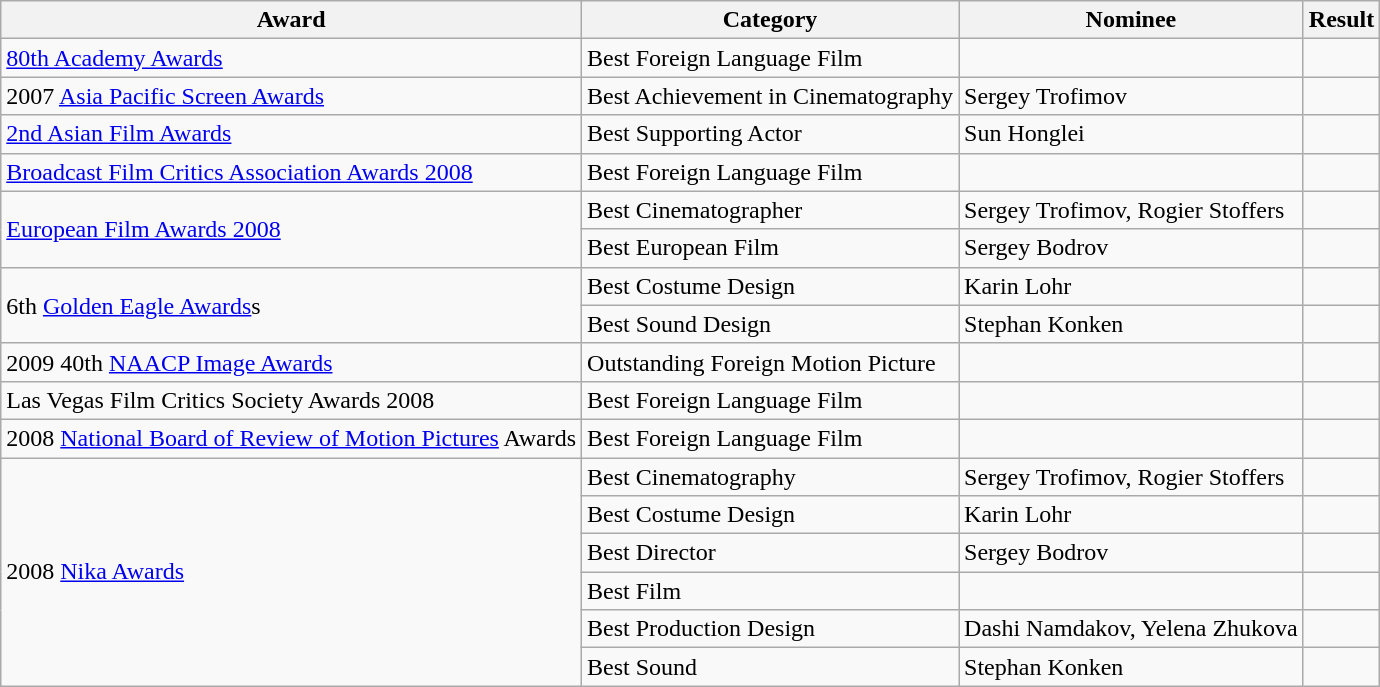<table class="wikitable" border="1">
<tr>
<th>Award</th>
<th>Category</th>
<th>Nominee</th>
<th>Result</th>
</tr>
<tr>
<td><a href='#'>80th Academy Awards</a></td>
<td>Best Foreign Language Film</td>
<td></td>
<td></td>
</tr>
<tr>
<td>2007 <a href='#'>Asia Pacific Screen Awards</a></td>
<td>Best Achievement in Cinematography</td>
<td>Sergey Trofimov</td>
<td></td>
</tr>
<tr>
<td><a href='#'>2nd Asian Film Awards</a></td>
<td>Best Supporting Actor</td>
<td>Sun Honglei</td>
<td></td>
</tr>
<tr>
<td><a href='#'>Broadcast Film Critics Association Awards 2008</a></td>
<td>Best Foreign Language Film</td>
<td></td>
<td></td>
</tr>
<tr>
<td rowspan=2><a href='#'>European Film Awards 2008</a></td>
<td>Best Cinematographer</td>
<td>Sergey Trofimov, Rogier Stoffers</td>
<td></td>
</tr>
<tr>
<td>Best European Film</td>
<td>Sergey Bodrov</td>
<td></td>
</tr>
<tr>
<td rowspan=2>6th <a href='#'>Golden Eagle Awards</a>s</td>
<td>Best Costume Design</td>
<td>Karin Lohr</td>
<td></td>
</tr>
<tr>
<td>Best Sound Design</td>
<td>Stephan Konken</td>
<td></td>
</tr>
<tr>
<td>2009 40th <a href='#'>NAACP Image Awards</a></td>
<td>Outstanding Foreign Motion Picture</td>
<td></td>
<td></td>
</tr>
<tr>
<td>Las Vegas Film Critics Society Awards 2008</td>
<td>Best Foreign Language Film</td>
<td></td>
<td></td>
</tr>
<tr>
<td>2008 <a href='#'>National Board of Review of Motion Pictures</a> Awards</td>
<td>Best Foreign Language Film</td>
<td></td>
<td></td>
</tr>
<tr>
<td rowspan=6>2008 <a href='#'>Nika Awards</a></td>
<td>Best Cinematography</td>
<td>Sergey Trofimov, Rogier Stoffers</td>
<td></td>
</tr>
<tr>
<td>Best Costume Design</td>
<td>Karin Lohr</td>
<td></td>
</tr>
<tr>
<td>Best Director</td>
<td>Sergey Bodrov</td>
<td></td>
</tr>
<tr>
<td>Best Film</td>
<td></td>
<td></td>
</tr>
<tr>
<td>Best Production Design</td>
<td>Dashi Namdakov, Yelena Zhukova</td>
<td></td>
</tr>
<tr>
<td>Best Sound</td>
<td>Stephan Konken</td>
<td></td>
</tr>
</table>
